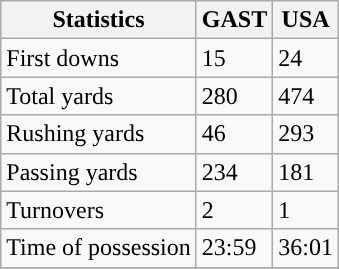<table class="wikitable" style="float: left;">
<tr>
<th>Statistics</th>
<th>GAST</th>
<th>USA</th>
</tr>
<tr>
<td>First downs</td>
<td>15</td>
<td>24</td>
</tr>
<tr>
<td>Total yards</td>
<td>280</td>
<td>474</td>
</tr>
<tr>
<td>Rushing yards</td>
<td>46</td>
<td>293</td>
</tr>
<tr>
<td>Passing yards</td>
<td>234</td>
<td>181</td>
</tr>
<tr>
<td>Turnovers</td>
<td>2</td>
<td>1</td>
</tr>
<tr>
<td>Time of possession</td>
<td>23:59</td>
<td>36:01</td>
</tr>
<tr>
</tr>
</table>
